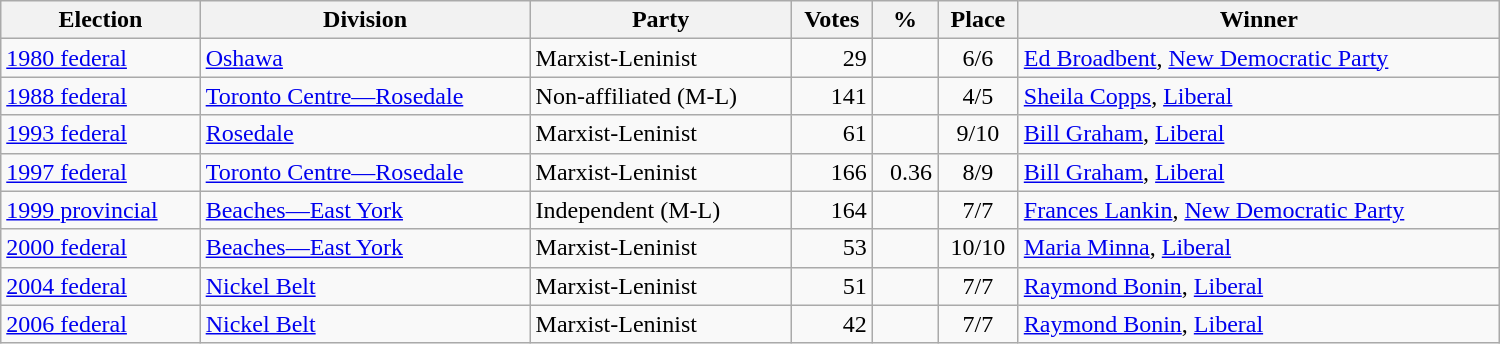<table class="wikitable" width="1000">
<tr>
<th align="left">Election</th>
<th align="left">Division</th>
<th align="left">Party</th>
<th align="right">Votes</th>
<th align="right">%</th>
<th align="center">Place</th>
<th align="center">Winner</th>
</tr>
<tr>
<td align="left"><a href='#'>1980 federal</a></td>
<td align="left"><a href='#'>Oshawa</a></td>
<td align="left">Marxist-Leninist</td>
<td align="right">29</td>
<td align="right"></td>
<td align="center">6/6</td>
<td align="left"><a href='#'>Ed Broadbent</a>, <a href='#'>New Democratic Party</a></td>
</tr>
<tr>
<td align="left"><a href='#'>1988 federal</a></td>
<td align="left"><a href='#'>Toronto Centre—Rosedale</a></td>
<td align="left">Non-affiliated (M-L)</td>
<td align="right">141</td>
<td align="right"></td>
<td align="center">4/5</td>
<td align="left"><a href='#'>Sheila Copps</a>, <a href='#'>Liberal</a></td>
</tr>
<tr>
<td align="left"><a href='#'>1993 federal</a></td>
<td align="left"><a href='#'>Rosedale</a></td>
<td align="left">Marxist-Leninist</td>
<td align="right">61</td>
<td align="right"></td>
<td align="center">9/10</td>
<td align="left"><a href='#'>Bill Graham</a>, <a href='#'>Liberal</a></td>
</tr>
<tr>
<td align="left"><a href='#'>1997 federal</a></td>
<td align="left"><a href='#'>Toronto Centre—Rosedale</a></td>
<td align="left">Marxist-Leninist</td>
<td align="right">166</td>
<td align="right">0.36</td>
<td align="center">8/9</td>
<td align="left"><a href='#'>Bill Graham</a>, <a href='#'>Liberal</a></td>
</tr>
<tr>
<td align="left"><a href='#'>1999 provincial</a></td>
<td align="left"><a href='#'>Beaches—East York</a></td>
<td align="left">Independent (M-L)</td>
<td align="right">164</td>
<td align="right"></td>
<td align="center">7/7</td>
<td align="left"><a href='#'>Frances Lankin</a>, <a href='#'>New Democratic Party</a></td>
</tr>
<tr>
<td align="left"><a href='#'>2000 federal</a></td>
<td align="left"><a href='#'>Beaches—East York</a></td>
<td align="left">Marxist-Leninist</td>
<td align="right">53</td>
<td align="right"></td>
<td align="center">10/10</td>
<td align="left"><a href='#'>Maria Minna</a>, <a href='#'>Liberal</a></td>
</tr>
<tr>
<td align="left"><a href='#'>2004 federal</a></td>
<td align="left"><a href='#'>Nickel Belt</a></td>
<td align="left">Marxist-Leninist</td>
<td align="right">51</td>
<td align="right"></td>
<td align="center">7/7</td>
<td align="left"><a href='#'>Raymond Bonin</a>, <a href='#'>Liberal</a></td>
</tr>
<tr>
<td align="left"><a href='#'>2006 federal</a></td>
<td align="left"><a href='#'>Nickel Belt</a></td>
<td align="left">Marxist-Leninist</td>
<td align="right">42</td>
<td align="right"></td>
<td align="center">7/7</td>
<td align="left"><a href='#'>Raymond Bonin</a>, <a href='#'>Liberal</a></td>
</tr>
</table>
